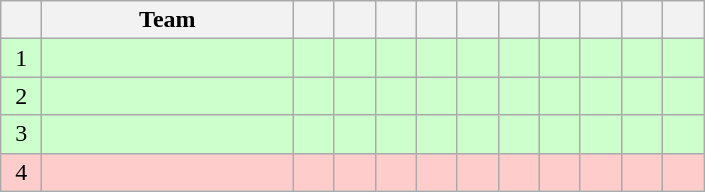<table class=wikitable style="text-align: center;">
<tr>
<th style="width: 20px;"></th>
<th style="width: 160px;">Team</th>
<th style="width: 20px;"></th>
<th style="width: 20px;"></th>
<th style="width: 20px;"></th>
<th style="width: 20px;"></th>
<th style="width: 20px;"></th>
<th style="width: 20px;"></th>
<th style="width: 20px;"></th>
<th style="width: 20px;"></th>
<th style="width: 20px;"></th>
<th style="width: 20px;"></th>
</tr>
<tr style="background: #CCFFCC;">
<td>1</td>
<td style="text-align: left;"></td>
<td></td>
<td></td>
<td></td>
<td></td>
<td></td>
<td></td>
<td></td>
<td></td>
<td></td>
<td></td>
</tr>
<tr style="background: #CCFFCC;">
<td>2</td>
<td style="text-align: left;"></td>
<td></td>
<td></td>
<td></td>
<td></td>
<td></td>
<td></td>
<td></td>
<td></td>
<td></td>
<td></td>
</tr>
<tr style="background: #CCFFCC;">
<td>3</td>
<td style="text-align: left;"></td>
<td></td>
<td></td>
<td></td>
<td></td>
<td></td>
<td></td>
<td></td>
<td></td>
<td></td>
<td></td>
</tr>
<tr style="background: #FFCCCC;">
<td>4</td>
<td style="text-align: left;"></td>
<td></td>
<td></td>
<td></td>
<td></td>
<td></td>
<td></td>
<td></td>
<td></td>
<td></td>
<td></td>
</tr>
</table>
